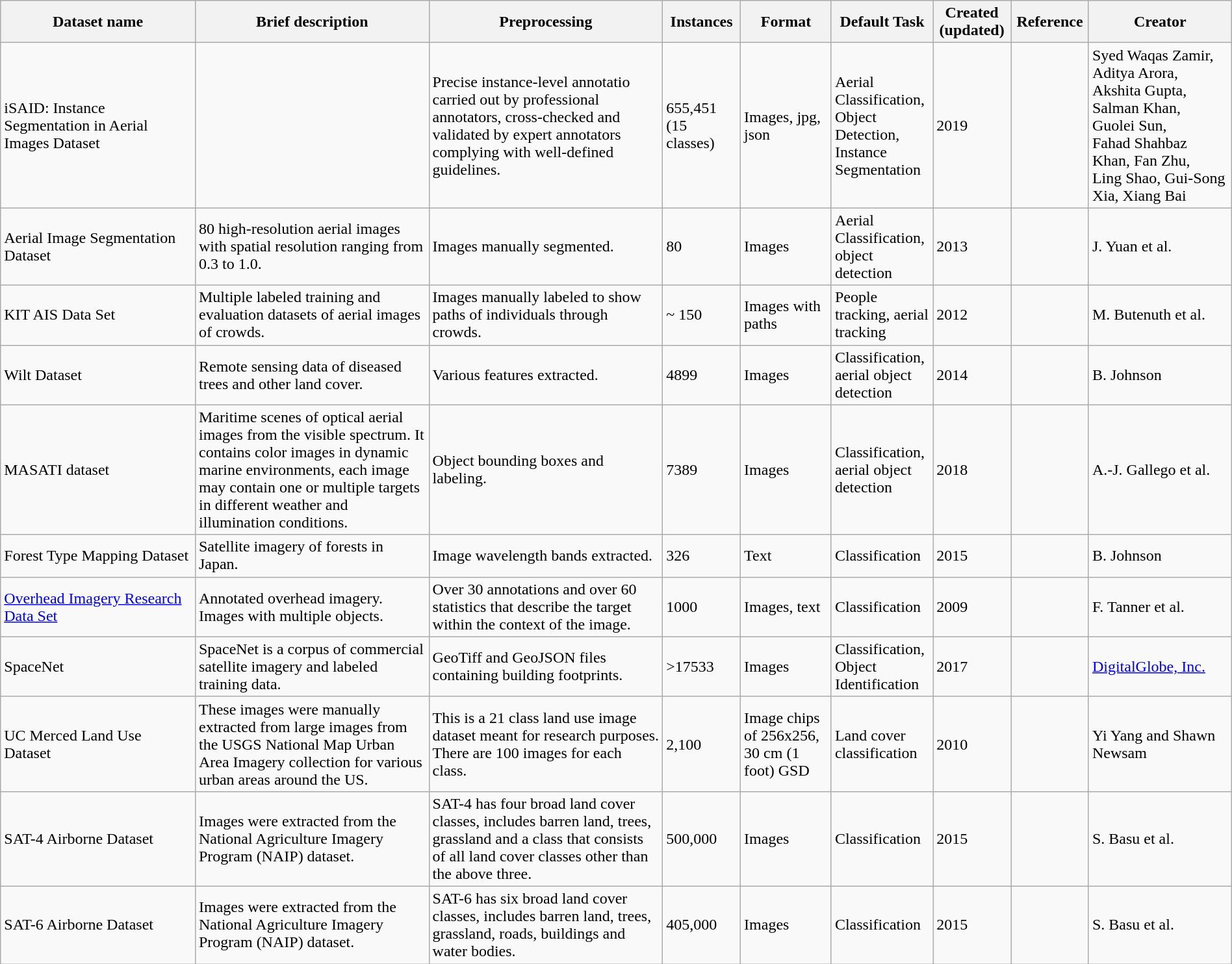<table class="wikitable sortable" style="width: 100%">
<tr>
<th scope="col" style="width: 15%;">Dataset name</th>
<th scope="col" style="width: 18%;">Brief description</th>
<th scope="col" style="width: 18%;">Preprocessing</th>
<th scope="col" style="width: 6%;">Instances</th>
<th scope="col" style="width: 7%;">Format</th>
<th scope="col" style="width: 7%;">Default Task</th>
<th scope="col" style="width: 6%;">Created (updated)</th>
<th scope="col" style="width: 6%;">Reference</th>
<th scope="col" style="width: 11%;">Creator</th>
</tr>
<tr>
<td>iSAID: Instance Segmentation in Aerial Images Dataset</td>
<td></td>
<td>Precise instance-level annotatio carried out by professional annotators, cross-checked and validated by expert annotators complying with well-defined guidelines.</td>
<td>655,451 (15 classes)</td>
<td>Images, jpg, json</td>
<td>Aerial Classification, Object Detection, Instance Segmentation</td>
<td>2019</td>
<td></td>
<td>Syed Waqas Zamir,<br>Aditya Arora,<br>Akshita Gupta,<br>Salman Khan,<br>Guolei Sun,<br>Fahad Shahbaz Khan, Fan Zhu,<br>Ling Shao, Gui-Song Xia, Xiang Bai</td>
</tr>
<tr>
<td>Aerial Image Segmentation Dataset</td>
<td>80 high-resolution aerial images with spatial resolution ranging from 0.3 to 1.0.</td>
<td>Images manually segmented.</td>
<td>80</td>
<td>Images</td>
<td>Aerial Classification, object detection</td>
<td>2013</td>
<td></td>
<td>J. Yuan et al.</td>
</tr>
<tr>
<td>KIT AIS Data Set</td>
<td>Multiple labeled training and evaluation datasets of aerial images of crowds.</td>
<td>Images manually labeled to show paths of individuals through crowds.</td>
<td>~ 150</td>
<td>Images with paths</td>
<td>People tracking, aerial tracking</td>
<td>2012</td>
<td></td>
<td>M. Butenuth et al.</td>
</tr>
<tr>
<td>Wilt Dataset</td>
<td>Remote sensing data of diseased trees and other land cover.</td>
<td>Various features extracted.</td>
<td>4899</td>
<td>Images</td>
<td>Classification, aerial object detection</td>
<td>2014</td>
<td></td>
<td>B. Johnson</td>
</tr>
<tr>
<td>MASATI dataset</td>
<td>Maritime scenes of optical aerial images from the visible spectrum. It contains color images in dynamic marine environments, each image may contain one or multiple targets in different weather and illumination conditions.</td>
<td>Object bounding boxes and labeling.</td>
<td>7389</td>
<td>Images</td>
<td>Classification, aerial object detection</td>
<td>2018</td>
<td></td>
<td>A.-J. Gallego et al.</td>
</tr>
<tr>
<td>Forest Type Mapping Dataset</td>
<td>Satellite imagery of forests in Japan.</td>
<td>Image wavelength bands extracted.</td>
<td>326</td>
<td>Text</td>
<td>Classification</td>
<td>2015</td>
<td></td>
<td>B. Johnson</td>
</tr>
<tr>
<td><a href='#'>Overhead Imagery Research Data Set</a></td>
<td>Annotated overhead imagery. Images with multiple objects.</td>
<td>Over 30 annotations and over 60 statistics that describe the target within the context of the image.</td>
<td>1000</td>
<td>Images, text</td>
<td>Classification</td>
<td>2009</td>
<td></td>
<td>F. Tanner et al.</td>
</tr>
<tr>
<td>SpaceNet</td>
<td>SpaceNet is a corpus of commercial satellite imagery and labeled training data.</td>
<td>GeoTiff and GeoJSON files containing building footprints.</td>
<td>>17533</td>
<td>Images</td>
<td>Classification, Object Identification</td>
<td>2017</td>
<td></td>
<td><a href='#'>DigitalGlobe, Inc.</a></td>
</tr>
<tr>
<td>UC Merced Land Use Dataset</td>
<td>These images were manually extracted from large images from the USGS National Map Urban Area Imagery collection for various urban areas around the US.</td>
<td>This is a 21 class land use image dataset meant for research purposes. There are 100 images for each class.</td>
<td>2,100</td>
<td>Image chips of 256x256, 30 cm (1 foot) GSD</td>
<td>Land cover classification</td>
<td>2010</td>
<td></td>
<td>Yi Yang and Shawn Newsam</td>
</tr>
<tr>
<td>SAT-4 Airborne Dataset</td>
<td>Images were extracted from the National Agriculture Imagery Program (NAIP) dataset.</td>
<td>SAT-4 has four broad land cover classes, includes barren land, trees, grassland and a class that consists of all land cover classes other than the above three.</td>
<td>500,000</td>
<td>Images</td>
<td>Classification</td>
<td>2015</td>
<td></td>
<td>S. Basu et al.</td>
</tr>
<tr>
<td>SAT-6 Airborne Dataset</td>
<td>Images were extracted from the National Agriculture Imagery Program (NAIP) dataset.</td>
<td>SAT-6 has six broad land cover classes, includes barren land, trees, grassland, roads, buildings and water bodies.</td>
<td>405,000</td>
<td>Images</td>
<td>Classification</td>
<td>2015</td>
<td></td>
<td>S. Basu et al.</td>
</tr>
</table>
